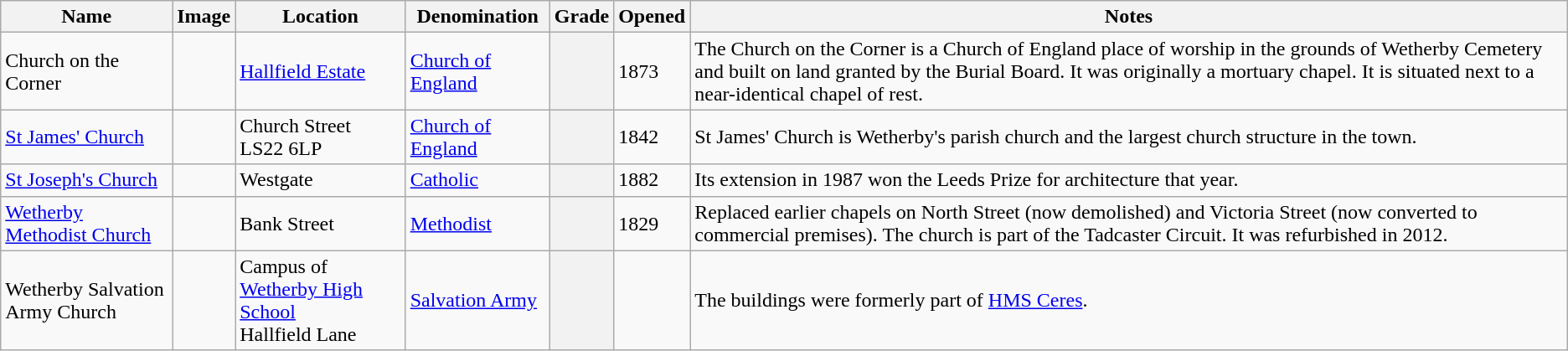<table class="wikitable sortable">
<tr>
<th>Name</th>
<th class="unsortable">Image</th>
<th>Location</th>
<th>Denomination</th>
<th>Grade</th>
<th>Opened</th>
<th class="unsortable">Notes</th>
</tr>
<tr>
<td>Church on the Corner</td>
<td></td>
<td><a href='#'>Hallfield Estate</a></td>
<td><a href='#'>Church of England</a></td>
<th></th>
<td>1873</td>
<td>The Church on the Corner is a Church of England place of worship in the grounds of Wetherby Cemetery and built on land granted by the Burial Board. It was originally a mortuary chapel. It is situated next to a near-identical chapel of rest.</td>
</tr>
<tr>
<td><a href='#'>St James' Church</a></td>
<td></td>
<td>Church Street<br>LS22 6LP<br></td>
<td><a href='#'>Church of England</a></td>
<th></th>
<td>1842</td>
<td>St James' Church is Wetherby's parish church and the largest church structure in the town.</td>
</tr>
<tr>
<td><a href='#'>St Joseph's Church</a></td>
<td></td>
<td>Westgate</td>
<td><a href='#'>Catholic</a></td>
<th></th>
<td>1882</td>
<td>Its extension in 1987 won the Leeds Prize for architecture that year.</td>
</tr>
<tr>
<td><a href='#'>Wetherby Methodist Church</a></td>
<td></td>
<td>Bank Street</td>
<td><a href='#'>Methodist</a></td>
<th></th>
<td>1829</td>
<td>Replaced earlier chapels on North Street (now demolished) and Victoria Street (now converted to commercial premises). The church is part of the Tadcaster Circuit. It was refurbished in 2012.</td>
</tr>
<tr>
<td>Wetherby Salvation Army Church</td>
<td></td>
<td>Campus of <a href='#'>Wetherby High School</a><br>Hallfield Lane</td>
<td><a href='#'>Salvation Army</a></td>
<th></th>
<td></td>
<td>The buildings were formerly part of <a href='#'>HMS Ceres</a>.</td>
</tr>
</table>
